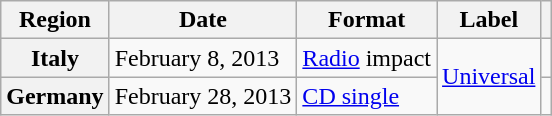<table class="wikitable plainrowheaders">
<tr>
<th scope="col">Region</th>
<th scope="col">Date</th>
<th scope="col">Format</th>
<th scope="col">Label</th>
<th scope="col"></th>
</tr>
<tr>
<th scope="row">Italy</th>
<td>February 8, 2013</td>
<td><a href='#'>Radio</a> impact</td>
<td rowspan="2"><a href='#'>Universal</a></td>
<td></td>
</tr>
<tr>
<th scope="row">Germany</th>
<td>February 28, 2013</td>
<td><a href='#'>CD single</a></td>
<td></td>
</tr>
</table>
